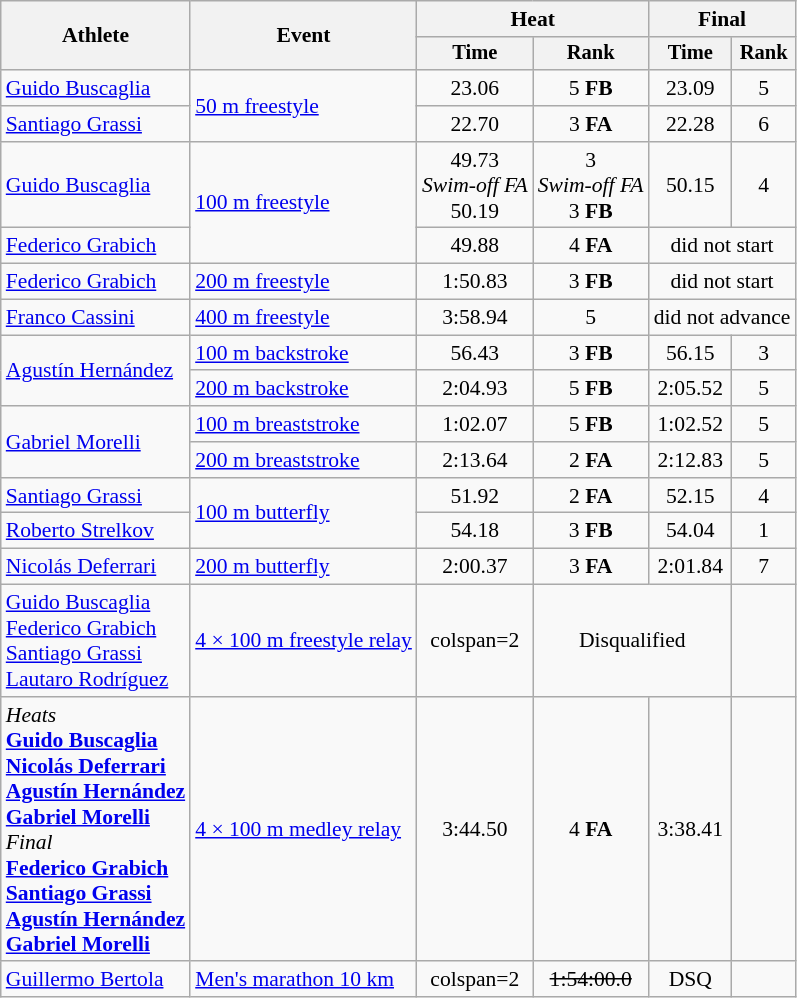<table class="wikitable" style="font-size:90%;text-align:center">
<tr>
<th rowspan="2">Athlete</th>
<th rowspan="2">Event</th>
<th colspan="2">Heat</th>
<th colspan="2">Final</th>
</tr>
<tr style="font-size:95%">
<th>Time</th>
<th>Rank</th>
<th>Time</th>
<th>Rank</th>
</tr>
<tr>
<td style="text-align:left"><a href='#'>Guido Buscaglia</a></td>
<td style="text-align:left" rowspan=2><a href='#'>50 m freestyle</a></td>
<td>23.06</td>
<td>5 <strong>FB</strong></td>
<td>23.09</td>
<td>5</td>
</tr>
<tr>
<td style="text-align:left"><a href='#'>Santiago Grassi</a></td>
<td>22.70</td>
<td>3 <strong>FA</strong></td>
<td>22.28</td>
<td>6</td>
</tr>
<tr>
<td style="text-align:left"><a href='#'>Guido Buscaglia</a></td>
<td style="text-align:left" rowspan=2><a href='#'>100 m freestyle</a></td>
<td>49.73<br><em>Swim-off FA</em><br>50.19</td>
<td>3<br><em>Swim-off FA</em><br>3 <strong>FB</strong></td>
<td>50.15</td>
<td>4</td>
</tr>
<tr>
<td style="text-align:left"><a href='#'>Federico Grabich</a></td>
<td>49.88</td>
<td>4 <strong>FA</strong></td>
<td colspan=2>did not start</td>
</tr>
<tr>
<td style="text-align:left"><a href='#'>Federico Grabich</a></td>
<td style="text-align:left"><a href='#'>200 m freestyle</a></td>
<td>1:50.83</td>
<td>3 <strong>FB</strong></td>
<td colspan=2>did not start</td>
</tr>
<tr>
<td style="text-align:left"><a href='#'>Franco Cassini</a></td>
<td style="text-align:left"><a href='#'>400 m freestyle</a></td>
<td>3:58.94</td>
<td>5</td>
<td colspan=2>did not advance</td>
</tr>
<tr>
<td style="text-align:left" rowspan=2><a href='#'>Agustín Hernández</a></td>
<td style="text-align:left"><a href='#'>100 m backstroke</a></td>
<td>56.43</td>
<td>3 <strong>FB</strong></td>
<td>56.15</td>
<td>3</td>
</tr>
<tr>
<td style="text-align:left"><a href='#'>200 m backstroke</a></td>
<td>2:04.93</td>
<td>5 <strong>FB</strong></td>
<td>2:05.52</td>
<td>5</td>
</tr>
<tr>
<td style="text-align:left" rowspan=2><a href='#'>Gabriel Morelli</a></td>
<td style="text-align:left"><a href='#'>100 m breaststroke</a></td>
<td>1:02.07</td>
<td>5 <strong>FB</strong></td>
<td>1:02.52</td>
<td>5</td>
</tr>
<tr>
<td style="text-align:left"><a href='#'>200 m breaststroke</a></td>
<td>2:13.64</td>
<td>2 <strong>FA</strong></td>
<td>2:12.83</td>
<td>5</td>
</tr>
<tr>
<td style="text-align:left"><a href='#'>Santiago Grassi</a></td>
<td style="text-align:left" rowspan=2><a href='#'>100 m butterfly</a></td>
<td>51.92</td>
<td>2 <strong>FA</strong></td>
<td>52.15</td>
<td>4</td>
</tr>
<tr>
<td style="text-align:left"><a href='#'>Roberto Strelkov</a></td>
<td>54.18</td>
<td>3 <strong>FB</strong></td>
<td>54.04</td>
<td>1</td>
</tr>
<tr>
<td style="text-align:left"><a href='#'>Nicolás Deferrari</a></td>
<td style="text-align:left"><a href='#'>200 m butterfly</a></td>
<td>2:00.37</td>
<td>3 <strong>FA</strong></td>
<td>2:01.84</td>
<td>7</td>
</tr>
<tr>
<td style="text-align:left"><a href='#'>Guido Buscaglia</a><br><a href='#'>Federico Grabich</a><br><a href='#'>Santiago Grassi</a><br><a href='#'>Lautaro Rodríguez</a></td>
<td style="text-align:left"><a href='#'>4 × 100 m freestyle relay</a></td>
<td>colspan=2 </td>
<td colspan=2>Disqualified</td>
</tr>
<tr>
<td style="text-align:left"><em>Heats</em><br><strong><a href='#'>Guido Buscaglia</a><br><a href='#'>Nicolás Deferrari</a><br><a href='#'>Agustín Hernández</a><br><a href='#'>Gabriel Morelli</a></strong><br><em>Final</em><br><strong><a href='#'>Federico Grabich</a><br><a href='#'>Santiago Grassi</a><br><a href='#'>Agustín Hernández</a><br><a href='#'>Gabriel Morelli</a></strong></td>
<td style="text-align:left"><a href='#'>4 × 100 m medley relay</a></td>
<td>3:44.50</td>
<td>4 <strong>FA</strong></td>
<td>3:38.41</td>
<td></td>
</tr>
<tr>
<td style="text-align:left"><a href='#'>Guillermo Bertola</a></td>
<td style="text-align:left"><a href='#'>Men's marathon 10 km</a></td>
<td>colspan=2 </td>
<td><s>1:54:00.0</s></td>
<td>DSQ</td>
</tr>
</table>
